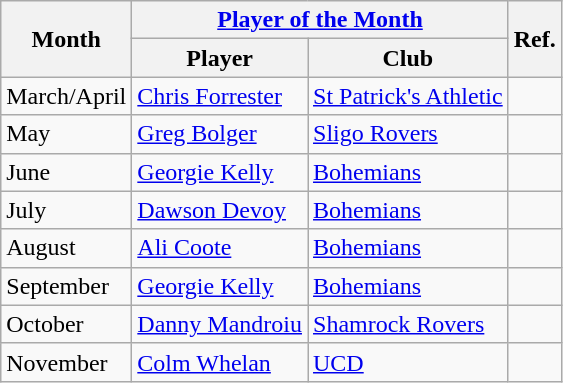<table class="wikitable">
<tr>
<th rowspan="2">Month</th>
<th colspan="2"><a href='#'>Player of the Month</a></th>
<th rowspan="2">Ref.</th>
</tr>
<tr>
<th>Player</th>
<th>Club</th>
</tr>
<tr>
<td>March/April</td>
<td> <a href='#'>Chris Forrester</a></td>
<td><a href='#'>St Patrick's Athletic</a></td>
<td></td>
</tr>
<tr>
<td>May</td>
<td> <a href='#'>Greg Bolger</a></td>
<td><a href='#'>Sligo Rovers</a></td>
<td></td>
</tr>
<tr>
<td>June</td>
<td> <a href='#'>Georgie Kelly</a></td>
<td><a href='#'>Bohemians</a></td>
<td></td>
</tr>
<tr>
<td>July</td>
<td> <a href='#'>Dawson Devoy</a></td>
<td><a href='#'>Bohemians</a></td>
<td></td>
</tr>
<tr>
<td>August</td>
<td> <a href='#'>Ali Coote</a></td>
<td><a href='#'>Bohemians</a></td>
<td></td>
</tr>
<tr>
<td>September</td>
<td> <a href='#'>Georgie Kelly</a></td>
<td><a href='#'>Bohemians</a></td>
<td></td>
</tr>
<tr>
<td>October</td>
<td> <a href='#'>Danny Mandroiu</a></td>
<td><a href='#'>Shamrock Rovers</a></td>
<td></td>
</tr>
<tr>
<td>November</td>
<td> <a href='#'>Colm Whelan</a></td>
<td><a href='#'>UCD</a></td>
<td></td>
</tr>
</table>
